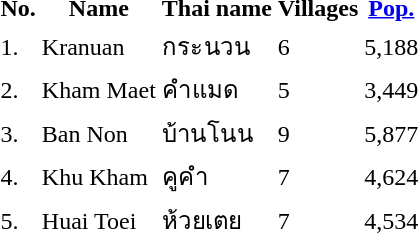<table>
<tr>
<th>No.</th>
<th>Name</th>
<th>Thai name</th>
<th>Villages</th>
<th><a href='#'>Pop.</a></th>
</tr>
<tr>
<td>1.</td>
<td>Kranuan</td>
<td>กระนวน</td>
<td>6</td>
<td>5,188</td>
<td></td>
</tr>
<tr>
<td>2.</td>
<td>Kham Maet</td>
<td>คำแมด</td>
<td>5</td>
<td>3,449</td>
<td></td>
</tr>
<tr>
<td>3.</td>
<td>Ban Non</td>
<td>บ้านโนน</td>
<td>9</td>
<td>5,877</td>
<td></td>
</tr>
<tr>
<td>4.</td>
<td>Khu Kham</td>
<td>คูคำ</td>
<td>7</td>
<td>4,624</td>
<td></td>
</tr>
<tr>
<td>5.</td>
<td>Huai Toei</td>
<td>ห้วยเตย</td>
<td>7</td>
<td>4,534</td>
<td></td>
</tr>
</table>
